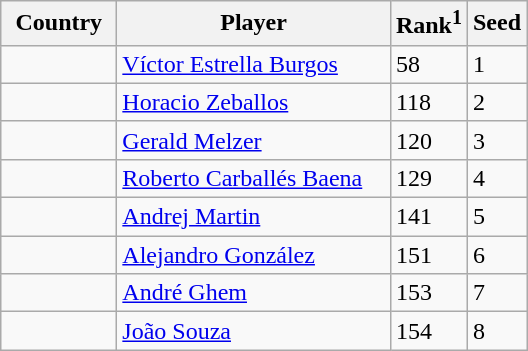<table class="sortable wikitable">
<tr>
<th width="70">Country</th>
<th width="175">Player</th>
<th>Rank<sup>1</sup></th>
<th>Seed</th>
</tr>
<tr>
<td></td>
<td><a href='#'>Víctor Estrella Burgos</a></td>
<td>58</td>
<td>1</td>
</tr>
<tr>
<td></td>
<td><a href='#'>Horacio Zeballos</a></td>
<td>118</td>
<td>2</td>
</tr>
<tr>
<td></td>
<td><a href='#'>Gerald Melzer</a></td>
<td>120</td>
<td>3</td>
</tr>
<tr>
<td></td>
<td><a href='#'>Roberto Carballés Baena</a></td>
<td>129</td>
<td>4</td>
</tr>
<tr>
<td></td>
<td><a href='#'>Andrej Martin</a></td>
<td>141</td>
<td>5</td>
</tr>
<tr>
<td></td>
<td><a href='#'>Alejandro González</a></td>
<td>151</td>
<td>6</td>
</tr>
<tr>
<td></td>
<td><a href='#'>André Ghem</a></td>
<td>153</td>
<td>7</td>
</tr>
<tr>
<td></td>
<td><a href='#'>João Souza</a></td>
<td>154</td>
<td>8</td>
</tr>
</table>
